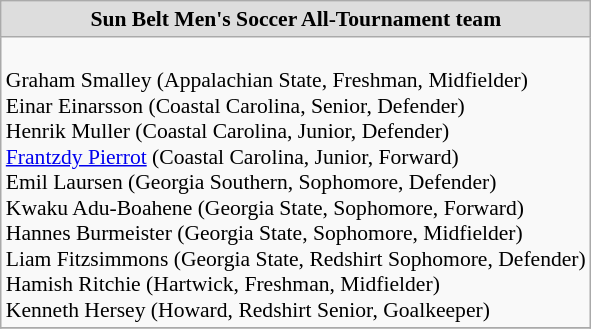<table class="wikitable" style="white-space:nowrap; font-size:90%;">
<tr>
<td colspan="7" style="text-align:center; background:#ddd;"><strong>Sun Belt Men's Soccer All-Tournament team</strong></td>
</tr>
<tr>
<td><br>Graham Smalley (Appalachian State, Freshman, Midfielder)<br>
Einar Einarsson (Coastal Carolina, Senior, Defender)<br>
Henrik Muller (Coastal Carolina, Junior, Defender)<br>
<a href='#'>Frantzdy Pierrot</a> (Coastal Carolina, Junior, Forward)<br>
Emil Laursen (Georgia Southern, Sophomore, Defender)<br>
Kwaku Adu-Boahene (Georgia State, Sophomore, Forward)<br>
Hannes Burmeister (Georgia State, Sophomore, Midfielder)<br>
Liam Fitzsimmons (Georgia State, Redshirt Sophomore, Defender)<br>
Hamish Ritchie (Hartwick, Freshman, Midfielder)<br>
Kenneth Hersey (Howard, Redshirt Senior, Goalkeeper)</td>
</tr>
<tr>
</tr>
</table>
